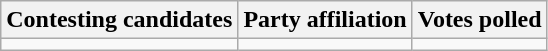<table class="wikitable sortable">
<tr>
<th>Contesting candidates</th>
<th>Party affiliation</th>
<th>Votes polled</th>
</tr>
<tr>
<td></td>
<td></td>
<td></td>
</tr>
</table>
